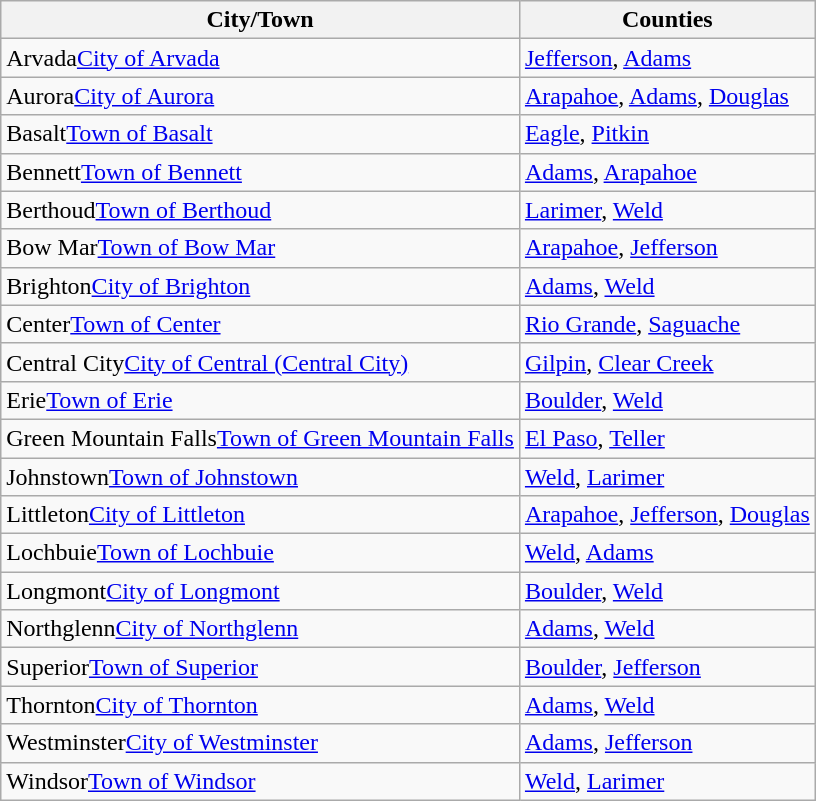<table class="wikitable sortable sortable">
<tr>
<th>City/Town</th>
<th>Counties</th>
</tr>
<tr>
<td><span>Arvada</span><a href='#'>City of Arvada</a></td>
<td><a href='#'>Jefferson</a>, <a href='#'>Adams</a></td>
</tr>
<tr>
<td><span>Aurora</span><a href='#'>City of Aurora</a></td>
<td><a href='#'>Arapahoe</a>, <a href='#'>Adams</a>, <a href='#'>Douglas</a></td>
</tr>
<tr>
<td><span>Basalt</span><a href='#'>Town of Basalt</a></td>
<td><a href='#'>Eagle</a>, <a href='#'>Pitkin</a></td>
</tr>
<tr>
<td><span>Bennett</span><a href='#'>Town of Bennett</a></td>
<td><a href='#'>Adams</a>, <a href='#'>Arapahoe</a></td>
</tr>
<tr>
<td><span>Berthoud</span><a href='#'>Town of Berthoud</a></td>
<td><a href='#'>Larimer</a>, <a href='#'>Weld</a></td>
</tr>
<tr>
<td><span>Bow Mar</span><a href='#'>Town of Bow Mar</a></td>
<td><a href='#'>Arapahoe</a>, <a href='#'>Jefferson</a></td>
</tr>
<tr>
<td><span>Brighton</span><a href='#'>City of Brighton</a></td>
<td><a href='#'>Adams</a>, <a href='#'>Weld</a></td>
</tr>
<tr>
<td><span>Center</span><a href='#'>Town of Center</a></td>
<td><a href='#'>Rio Grande</a>, <a href='#'>Saguache</a></td>
</tr>
<tr>
<td><span>Central City</span><a href='#'>City of Central (Central City)</a></td>
<td><a href='#'>Gilpin</a>, <a href='#'>Clear Creek</a></td>
</tr>
<tr>
<td><span>Erie</span><a href='#'>Town of Erie</a></td>
<td><a href='#'>Boulder</a>, <a href='#'>Weld</a></td>
</tr>
<tr>
<td><span>Green Mountain Falls</span><a href='#'>Town of Green Mountain Falls</a></td>
<td><a href='#'>El Paso</a>, <a href='#'>Teller</a></td>
</tr>
<tr>
<td><span>Johnstown</span><a href='#'>Town of Johnstown</a></td>
<td><a href='#'>Weld</a>, <a href='#'>Larimer</a></td>
</tr>
<tr>
<td><span>Littleton</span><a href='#'>City of Littleton</a></td>
<td><a href='#'>Arapahoe</a>, <a href='#'>Jefferson</a>, <a href='#'>Douglas</a></td>
</tr>
<tr>
<td><span>Lochbuie</span><a href='#'>Town of Lochbuie</a></td>
<td><a href='#'>Weld</a>, <a href='#'>Adams</a></td>
</tr>
<tr>
<td><span>Longmont</span><a href='#'>City of Longmont</a></td>
<td><a href='#'>Boulder</a>, <a href='#'>Weld</a></td>
</tr>
<tr>
<td><span>Northglenn</span><a href='#'>City of Northglenn</a></td>
<td><a href='#'>Adams</a>, <a href='#'>Weld</a></td>
</tr>
<tr>
<td><span>Superior</span><a href='#'>Town of Superior</a></td>
<td><a href='#'>Boulder</a>, <a href='#'>Jefferson</a></td>
</tr>
<tr>
<td><span>Thornton</span><a href='#'>City of Thornton</a></td>
<td><a href='#'>Adams</a>, <a href='#'>Weld</a></td>
</tr>
<tr>
<td><span>Westminster</span><a href='#'>City of Westminster</a></td>
<td><a href='#'>Adams</a>, <a href='#'>Jefferson</a></td>
</tr>
<tr>
<td><span>Windsor</span><a href='#'>Town of Windsor</a></td>
<td><a href='#'>Weld</a>, <a href='#'>Larimer</a></td>
</tr>
</table>
